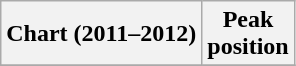<table class="wikitable sortable plainrowheaders" style="text-align:center">
<tr>
<th scope="col">Chart (2011–2012)</th>
<th scope="col">Peak<br>position</th>
</tr>
<tr>
</tr>
</table>
